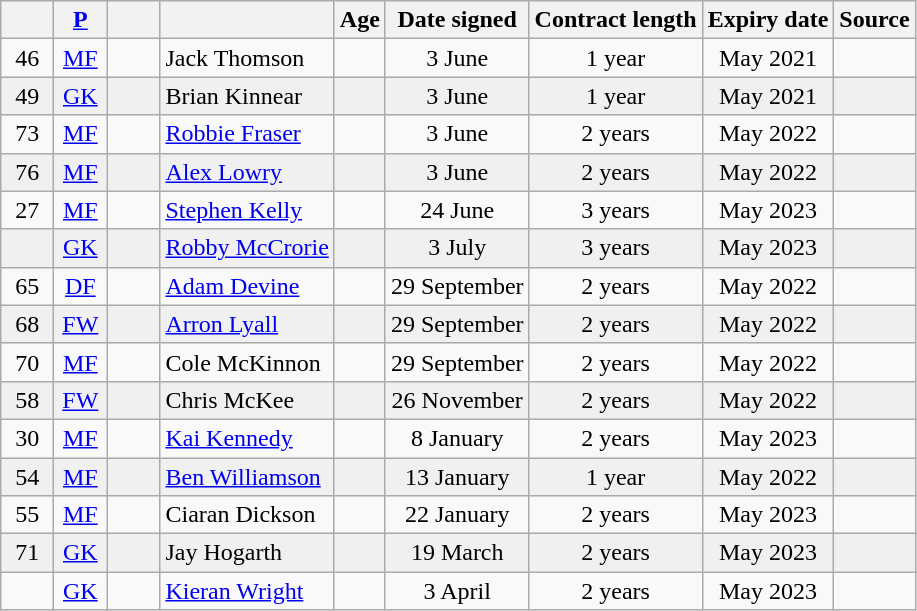<table class="wikitable sortable" style="text-align: center;">
<tr>
<th width=28><br></th>
<th width=28><a href='#'>P</a><br></th>
<th width=28><br></th>
<th><br></th>
<th>Age</th>
<th>Date signed</th>
<th>Contract length</th>
<th>Expiry date</th>
<th>Source</th>
</tr>
<tr>
<td>46</td>
<td><a href='#'>MF</a></td>
<td></td>
<td align="left">Jack Thomson</td>
<td></td>
<td>3 June</td>
<td>1 year</td>
<td>May 2021</td>
<td></td>
</tr>
<tr bgcolor = "#F0F0F0">
<td>49</td>
<td><a href='#'>GK</a></td>
<td></td>
<td align="left">Brian Kinnear</td>
<td></td>
<td>3 June</td>
<td>1 year</td>
<td>May 2021</td>
<td></td>
</tr>
<tr>
<td>73</td>
<td><a href='#'>MF</a></td>
<td></td>
<td align="left"><a href='#'>Robbie Fraser</a></td>
<td></td>
<td>3 June</td>
<td>2 years</td>
<td>May 2022</td>
<td></td>
</tr>
<tr bgcolor = "#F0F0F0">
<td>76</td>
<td><a href='#'>MF</a></td>
<td></td>
<td align="left"><a href='#'>Alex Lowry</a></td>
<td></td>
<td>3 June</td>
<td>2 years</td>
<td>May 2022</td>
<td></td>
</tr>
<tr>
<td>27</td>
<td><a href='#'>MF</a></td>
<td></td>
<td align="left"><a href='#'>Stephen Kelly</a></td>
<td></td>
<td>24 June</td>
<td>3 years</td>
<td>May 2023</td>
<td></td>
</tr>
<tr bgcolor = "#F0F0F0">
<td></td>
<td><a href='#'>GK</a></td>
<td></td>
<td align="left"><a href='#'>Robby McCrorie</a></td>
<td></td>
<td>3 July</td>
<td>3 years</td>
<td>May 2023</td>
<td></td>
</tr>
<tr>
<td>65</td>
<td><a href='#'>DF</a></td>
<td></td>
<td align="left"><a href='#'>Adam Devine</a></td>
<td></td>
<td>29 September</td>
<td>2 years</td>
<td>May 2022</td>
<td></td>
</tr>
<tr bgcolor = "#F0F0F0">
<td>68</td>
<td><a href='#'>FW</a></td>
<td></td>
<td align="left"><a href='#'>Arron Lyall</a></td>
<td></td>
<td>29 September</td>
<td>2 years</td>
<td>May 2022</td>
<td></td>
</tr>
<tr>
<td>70</td>
<td><a href='#'>MF</a></td>
<td></td>
<td align="left">Cole McKinnon</td>
<td></td>
<td>29 September</td>
<td>2 years</td>
<td>May 2022</td>
<td></td>
</tr>
<tr bgcolor = "#F0F0F0">
<td>58</td>
<td><a href='#'>FW</a></td>
<td></td>
<td align="left">Chris McKee</td>
<td></td>
<td>26 November</td>
<td>2 years</td>
<td>May 2022</td>
<td></td>
</tr>
<tr>
<td>30</td>
<td><a href='#'>MF</a></td>
<td></td>
<td align="left"><a href='#'>Kai Kennedy</a></td>
<td></td>
<td>8 January</td>
<td>2 years</td>
<td>May 2023</td>
<td></td>
</tr>
<tr bgcolor = "#F0F0F0">
<td>54</td>
<td><a href='#'>MF</a></td>
<td></td>
<td align="left"><a href='#'>Ben Williamson</a></td>
<td></td>
<td>13 January</td>
<td>1 year</td>
<td>May 2022</td>
<td></td>
</tr>
<tr>
<td>55</td>
<td><a href='#'>MF</a></td>
<td></td>
<td align="left">Ciaran Dickson</td>
<td></td>
<td>22 January</td>
<td>2 years</td>
<td>May 2023</td>
<td></td>
</tr>
<tr bgcolor = "#F0F0F0">
<td>71</td>
<td><a href='#'>GK</a></td>
<td></td>
<td align="left">Jay Hogarth</td>
<td></td>
<td>19 March</td>
<td>2 years</td>
<td>May 2023</td>
<td></td>
</tr>
<tr>
<td></td>
<td><a href='#'>GK</a></td>
<td></td>
<td align="left"><a href='#'>Kieran Wright</a></td>
<td></td>
<td>3 April</td>
<td>2 years</td>
<td>May 2023</td>
<td></td>
</tr>
</table>
